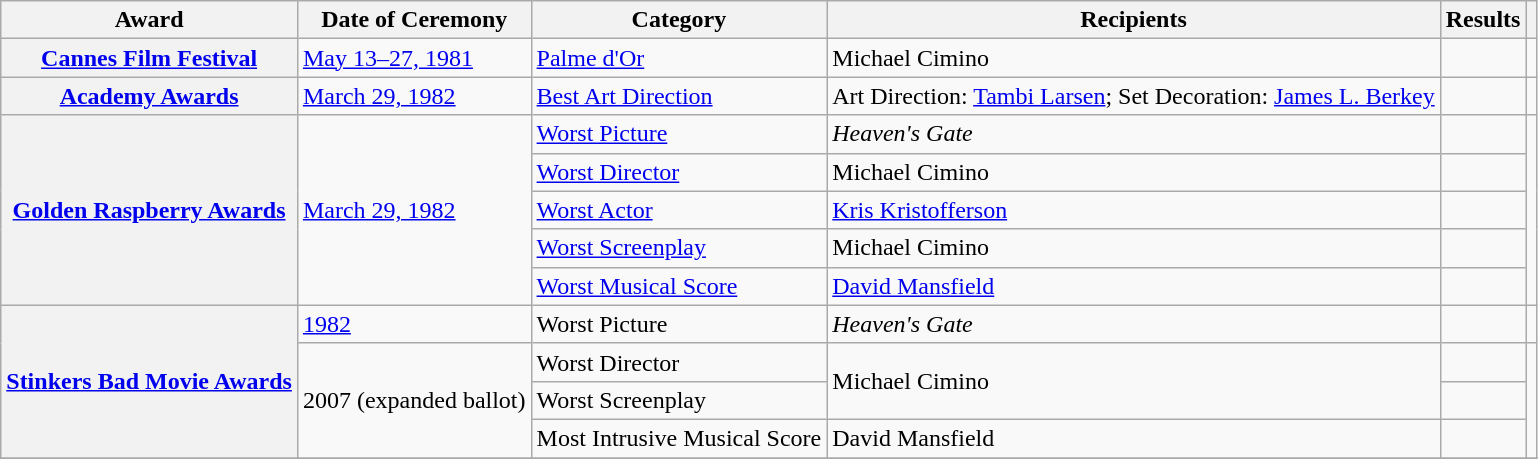<table class="wikitable plainrowheaders">
<tr>
<th scope="col">Award</th>
<th scope="col">Date of Ceremony</th>
<th scope="col">Category</th>
<th scope="col">Recipients</th>
<th scope="col">Results</th>
<th scope="col"></th>
</tr>
<tr>
<th scope="row"><a href='#'>Cannes Film Festival</a></th>
<td><a href='#'>May 13–27, 1981</a></td>
<td><a href='#'>Palme d'Or</a></td>
<td>Michael Cimino</td>
<td></td>
<td></td>
</tr>
<tr>
<th scope="row"><a href='#'>Academy Awards</a></th>
<td><a href='#'>March 29, 1982</a></td>
<td><a href='#'>Best Art Direction</a></td>
<td>Art Direction: <a href='#'>Tambi Larsen</a>; Set Decoration: <a href='#'>James L. Berkey</a></td>
<td></td>
<td></td>
</tr>
<tr>
<th scope="row" rowspan="5"><a href='#'>Golden Raspberry Awards</a></th>
<td rowspan="5"><a href='#'>March 29, 1982</a></td>
<td><a href='#'>Worst Picture</a></td>
<td><em>Heaven's Gate</em></td>
<td></td>
<td rowspan="5"></td>
</tr>
<tr>
<td><a href='#'>Worst Director</a></td>
<td>Michael Cimino</td>
<td></td>
</tr>
<tr>
<td><a href='#'>Worst Actor</a></td>
<td><a href='#'>Kris Kristofferson</a></td>
<td></td>
</tr>
<tr>
<td><a href='#'>Worst Screenplay</a></td>
<td>Michael Cimino</td>
<td></td>
</tr>
<tr>
<td><a href='#'>Worst Musical Score</a></td>
<td><a href='#'>David Mansfield</a></td>
<td></td>
</tr>
<tr>
<th scope="row" rowspan="4"><a href='#'>Stinkers Bad Movie Awards</a></th>
<td><a href='#'>1982</a></td>
<td>Worst Picture</td>
<td><em>Heaven's Gate</em></td>
<td></td>
<td></td>
</tr>
<tr>
<td rowspan="3">2007 (expanded ballot)</td>
<td>Worst Director</td>
<td rowspan="2">Michael Cimino</td>
<td></td>
<td rowspan="3"></td>
</tr>
<tr>
<td>Worst Screenplay</td>
<td></td>
</tr>
<tr>
<td>Most Intrusive Musical Score</td>
<td>David Mansfield</td>
<td></td>
</tr>
<tr>
</tr>
</table>
